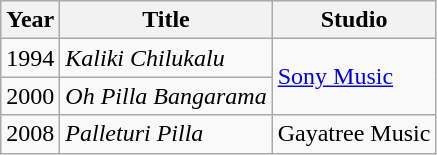<table class="wikitable">
<tr>
<th>Year</th>
<th>Title</th>
<th>Studio</th>
</tr>
<tr>
<td>1994</td>
<td><em>Kaliki Chilukalu</em></td>
<td rowspan="2"><a href='#'>Sony Music</a></td>
</tr>
<tr>
<td>2000</td>
<td><em>Oh Pilla Bangarama</em></td>
</tr>
<tr>
<td>2008</td>
<td><em>Palleturi Pilla</em></td>
<td>Gayatree Music</td>
</tr>
</table>
